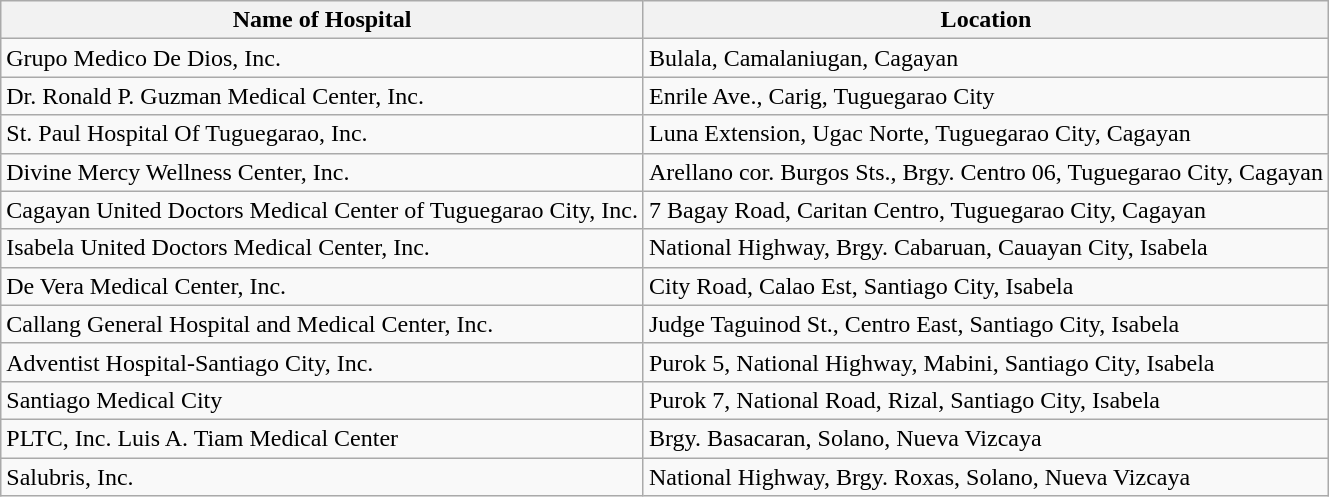<table class="wikitable">
<tr>
<th>Name of Hospital</th>
<th>Location</th>
</tr>
<tr style="vertical-align:middle;">
<td>Grupo Medico De Dios, Inc.</td>
<td>Bulala, Camalaniugan, Cagayan</td>
</tr>
<tr style="vertical-align:middle;">
<td>Dr. Ronald P. Guzman Medical Center, Inc.</td>
<td>Enrile Ave., Carig, Tuguegarao City</td>
</tr>
<tr style="vertical-align:middle;">
<td>St. Paul Hospital Of Tuguegarao, Inc.</td>
<td>Luna Extension, Ugac Norte, Tuguegarao City, Cagayan</td>
</tr>
<tr style="vertical-align:middle;">
<td>Divine Mercy Wellness Center, Inc.</td>
<td>Arellano cor. Burgos Sts., Brgy. Centro 06, Tuguegarao City, Cagayan</td>
</tr>
<tr style="vertical-align:middle;">
<td>Cagayan United Doctors Medical Center of Tuguegarao City, Inc.</td>
<td>7 Bagay Road, Caritan Centro, Tuguegarao City, Cagayan</td>
</tr>
<tr style="vertical-align:middle;">
<td>Isabela United Doctors Medical Center, Inc.</td>
<td>National Highway, Brgy. Cabaruan, Cauayan City, Isabela</td>
</tr>
<tr style="vertical-align:middle;">
<td>De Vera Medical Center, Inc.</td>
<td>City Road, Calao Est, Santiago City, Isabela</td>
</tr>
<tr style="vertical-align:middle;">
<td>Callang General Hospital and Medical Center, Inc.</td>
<td>Judge Taguinod St., Centro East, Santiago City, Isabela</td>
</tr>
<tr style="vertical-align:middle;">
<td>Adventist Hospital-Santiago City, Inc.</td>
<td>Purok 5, National Highway, Mabini, Santiago City, Isabela</td>
</tr>
<tr style="vertical-align:middle;">
<td>Santiago Medical City</td>
<td>Purok 7, National Road, Rizal, Santiago City, Isabela</td>
</tr>
<tr style="vertical-align:middle;">
<td>PLTC, Inc. Luis A. Tiam Medical Center</td>
<td>Brgy. Basacaran, Solano, Nueva Vizcaya</td>
</tr>
<tr style="vertical-align:middle;">
<td>Salubris, Inc.</td>
<td>National Highway, Brgy. Roxas, Solano, Nueva Vizcaya</td>
</tr>
</table>
